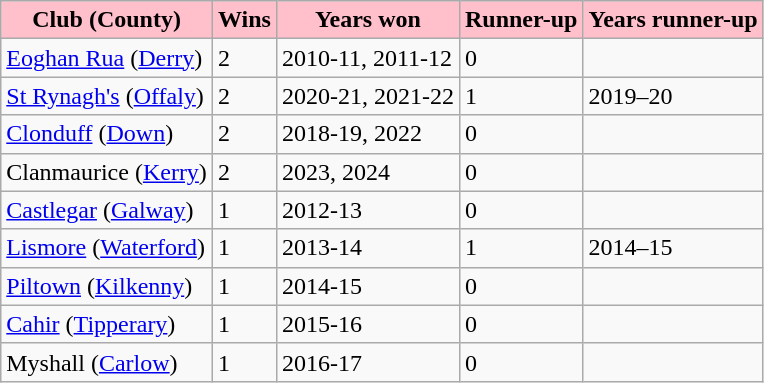<table class="wikitable">
<tr>
<th style="background:pink;">Club (County)</th>
<th style="background:pink;">Wins</th>
<th style="background:pink;">Years won</th>
<th style="background:pink;">Runner-up</th>
<th style="background:pink;">Years runner-up</th>
</tr>
<tr>
<td><a href='#'>Eoghan Rua</a> (<a href='#'>Derry</a>)</td>
<td>2</td>
<td>2010-11, 2011-12</td>
<td>0</td>
<td></td>
</tr>
<tr>
<td><a href='#'>St Rynagh's</a> (<a href='#'>Offaly</a>)</td>
<td>2</td>
<td>2020-21, 2021-22</td>
<td>1</td>
<td>2019–20</td>
</tr>
<tr>
<td><a href='#'>Clonduff</a> (<a href='#'>Down</a>)</td>
<td>2</td>
<td>2018-19, 2022</td>
<td>0</td>
<td></td>
</tr>
<tr>
<td>Clanmaurice (<a href='#'>Kerry</a>)</td>
<td>2</td>
<td>2023, 2024</td>
<td>0</td>
<td></td>
</tr>
<tr>
<td><a href='#'>Castlegar</a> (<a href='#'>Galway</a>)</td>
<td>1</td>
<td>2012-13</td>
<td>0</td>
<td></td>
</tr>
<tr>
<td><a href='#'>Lismore</a> (<a href='#'>Waterford</a>)</td>
<td>1</td>
<td>2013-14</td>
<td>1</td>
<td>2014–15</td>
</tr>
<tr>
<td><a href='#'>Piltown</a> (<a href='#'>Kilkenny</a>)</td>
<td>1</td>
<td>2014-15</td>
<td>0</td>
<td></td>
</tr>
<tr>
<td><a href='#'>Cahir</a> (<a href='#'>Tipperary</a>)</td>
<td>1</td>
<td>2015-16</td>
<td>0</td>
<td></td>
</tr>
<tr>
<td>Myshall (<a href='#'>Carlow</a>)</td>
<td>1</td>
<td>2016-17</td>
<td>0</td>
<td></td>
</tr>
</table>
